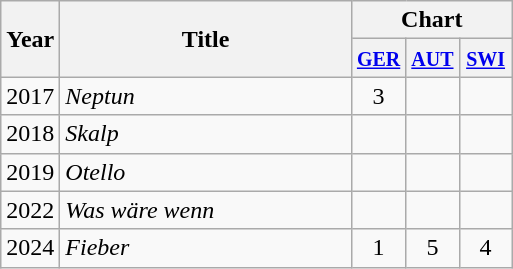<table class="wikitable">
<tr>
<th width="28" rowspan="2">Year</th>
<th width="187" rowspan="2">Title</th>
<th colspan="3">Chart</th>
</tr>
<tr>
<th width="28"><small><a href='#'>GER</a><br></small></th>
<th width="28"><small><a href='#'>AUT</a><br></small></th>
<th width="28"><small><a href='#'>SWI</a><br></small></th>
</tr>
<tr>
<td>2017</td>
<td><em>Neptun</em></td>
<td align="center">3</td>
<td align="center"></td>
<td align="center"></td>
</tr>
<tr>
<td>2018</td>
<td><em>Skalp</em></td>
<td align="center"></td>
<td align="center"></td>
<td align="center"></td>
</tr>
<tr>
<td>2019</td>
<td><em>Otello</em></td>
<td align="center"></td>
<td align="center"></td>
<td align="center"></td>
</tr>
<tr>
<td>2022</td>
<td><em>Was wäre wenn</em></td>
<td align="center"></td>
<td align="center"></td>
<td align="center"></td>
</tr>
<tr>
<td>2024</td>
<td><em>Fieber</em></td>
<td align="center">1</td>
<td align="center">5</td>
<td align="center">4</td>
</tr>
</table>
